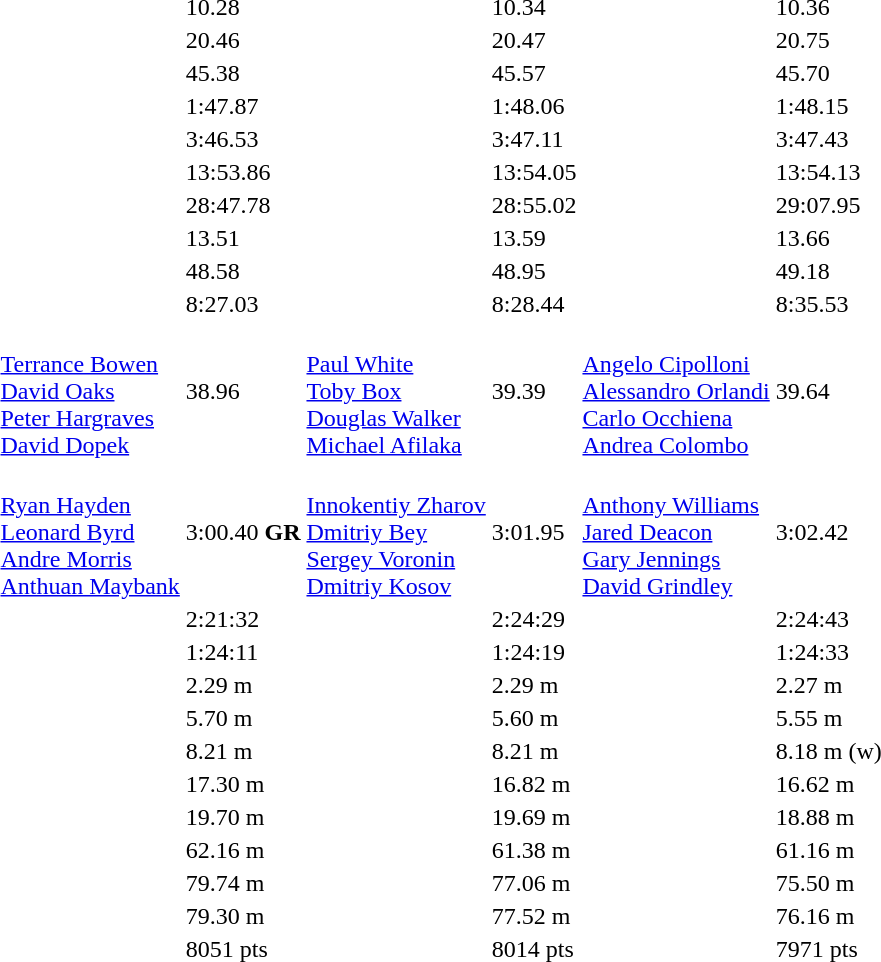<table>
<tr>
<td></td>
<td></td>
<td>10.28</td>
<td></td>
<td>10.34</td>
<td></td>
<td>10.36</td>
</tr>
<tr>
<td></td>
<td></td>
<td>20.46</td>
<td></td>
<td>20.47</td>
<td></td>
<td>20.75</td>
</tr>
<tr>
<td></td>
<td></td>
<td>45.38</td>
<td></td>
<td>45.57</td>
<td></td>
<td>45.70</td>
</tr>
<tr>
<td></td>
<td></td>
<td>1:47.87</td>
<td></td>
<td>1:48.06</td>
<td></td>
<td>1:48.15</td>
</tr>
<tr>
<td></td>
<td></td>
<td>3:46.53</td>
<td></td>
<td>3:47.11</td>
<td></td>
<td>3:47.43</td>
</tr>
<tr>
<td></td>
<td></td>
<td>13:53.86</td>
<td></td>
<td>13:54.05</td>
<td></td>
<td>13:54.13</td>
</tr>
<tr>
<td></td>
<td></td>
<td>28:47.78</td>
<td></td>
<td>28:55.02</td>
<td></td>
<td>29:07.95</td>
</tr>
<tr>
<td></td>
<td></td>
<td>13.51</td>
<td></td>
<td>13.59</td>
<td></td>
<td>13.66</td>
</tr>
<tr>
<td></td>
<td></td>
<td>48.58</td>
<td></td>
<td>48.95</td>
<td></td>
<td>49.18</td>
</tr>
<tr>
<td></td>
<td></td>
<td>8:27.03</td>
<td></td>
<td>8:28.44</td>
<td></td>
<td>8:35.53</td>
</tr>
<tr>
<td></td>
<td><br><a href='#'>Terrance Bowen</a><br><a href='#'>David Oaks</a><br><a href='#'>Peter Hargraves</a><br><a href='#'>David Dopek</a></td>
<td>38.96</td>
<td><br><a href='#'>Paul White</a><br><a href='#'>Toby Box</a><br><a href='#'>Douglas Walker</a><br><a href='#'>Michael Afilaka</a></td>
<td>39.39</td>
<td><br><a href='#'>Angelo Cipolloni</a><br><a href='#'>Alessandro Orlandi</a><br><a href='#'>Carlo Occhiena</a><br><a href='#'>Andrea Colombo</a></td>
<td>39.64</td>
</tr>
<tr>
<td></td>
<td><br><a href='#'>Ryan Hayden</a><br><a href='#'>Leonard Byrd</a><br><a href='#'>Andre Morris</a><br><a href='#'>Anthuan Maybank</a></td>
<td>3:00.40 <strong>GR</strong></td>
<td><br><a href='#'>Innokentiy Zharov</a><br><a href='#'>Dmitriy Bey</a><br><a href='#'>Sergey Voronin</a><br><a href='#'>Dmitriy Kosov</a></td>
<td>3:01.95</td>
<td><br><a href='#'>Anthony Williams</a><br><a href='#'>Jared Deacon</a><br><a href='#'>Gary Jennings</a><br><a href='#'>David Grindley</a></td>
<td>3:02.42</td>
</tr>
<tr>
<td></td>
<td></td>
<td>2:21:32</td>
<td></td>
<td>2:24:29</td>
<td></td>
<td>2:24:43</td>
</tr>
<tr>
<td></td>
<td></td>
<td>1:24:11</td>
<td></td>
<td>1:24:19</td>
<td></td>
<td>1:24:33</td>
</tr>
<tr>
<td></td>
<td></td>
<td>2.29 m</td>
<td></td>
<td>2.29 m</td>
<td></td>
<td>2.27 m</td>
</tr>
<tr>
<td></td>
<td></td>
<td>5.70 m</td>
<td></td>
<td>5.60 m</td>
<td></td>
<td>5.55 m</td>
</tr>
<tr>
<td></td>
<td></td>
<td>8.21 m</td>
<td></td>
<td>8.21 m</td>
<td></td>
<td>8.18 m (w)</td>
</tr>
<tr>
<td></td>
<td></td>
<td>17.30 m</td>
<td></td>
<td>16.82 m</td>
<td></td>
<td>16.62 m</td>
</tr>
<tr>
<td></td>
<td></td>
<td>19.70 m</td>
<td></td>
<td>19.69 m</td>
<td></td>
<td>18.88 m</td>
</tr>
<tr>
<td></td>
<td></td>
<td>62.16 m</td>
<td></td>
<td>61.38 m</td>
<td></td>
<td>61.16 m</td>
</tr>
<tr>
<td></td>
<td></td>
<td>79.74 m</td>
<td></td>
<td>77.06 m</td>
<td></td>
<td>75.50 m</td>
</tr>
<tr>
<td></td>
<td></td>
<td>79.30 m</td>
<td></td>
<td>77.52 m</td>
<td></td>
<td>76.16 m</td>
</tr>
<tr>
<td></td>
<td></td>
<td>8051 pts</td>
<td></td>
<td>8014 pts</td>
<td></td>
<td>7971 pts</td>
</tr>
</table>
